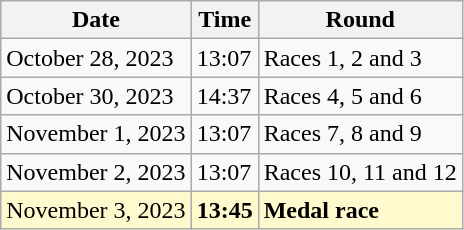<table class="wikitable">
<tr>
<th>Date</th>
<th>Time</th>
<th>Round</th>
</tr>
<tr>
<td>October 28, 2023</td>
<td>13:07</td>
<td>Races 1, 2 and 3</td>
</tr>
<tr>
<td>October 30, 2023</td>
<td>14:37</td>
<td>Races 4, 5 and 6</td>
</tr>
<tr>
<td>November 1, 2023</td>
<td>13:07</td>
<td>Races 7, 8 and 9</td>
</tr>
<tr>
<td>November 2, 2023</td>
<td>13:07</td>
<td>Races 10, 11 and 12</td>
</tr>
<tr style=background:lemonchiffon>
<td>November 3, 2023</td>
<td><strong>13:45</strong></td>
<td><strong>Medal race</strong></td>
</tr>
</table>
